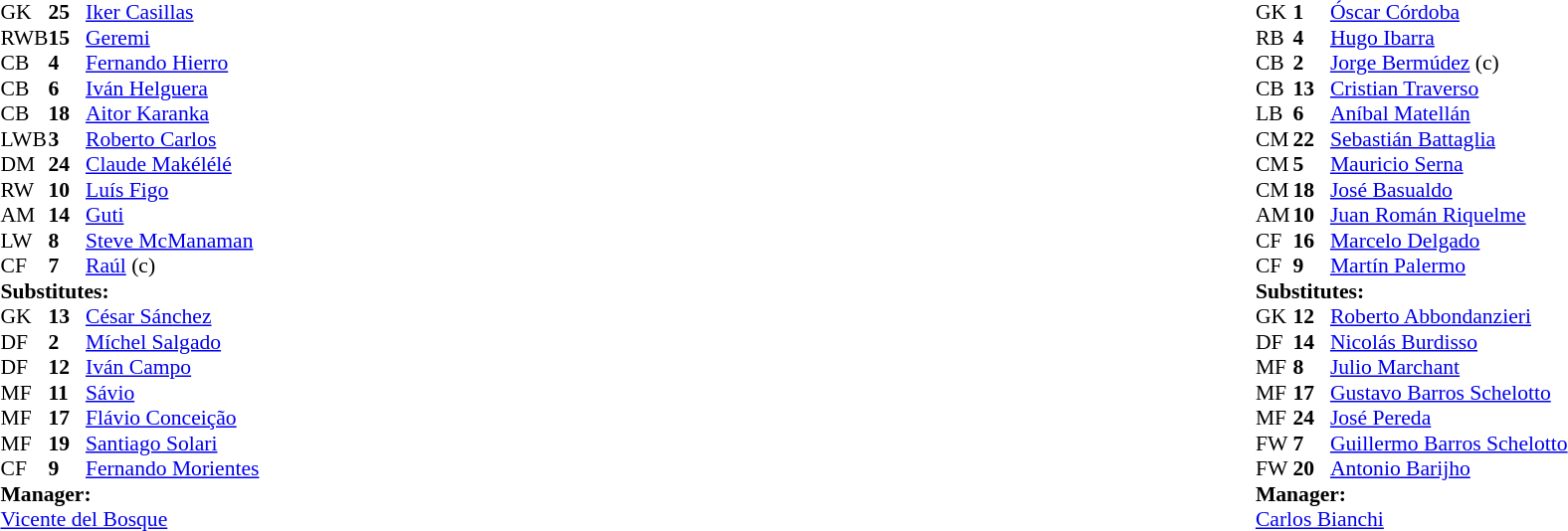<table width="100%">
<tr>
<td valign="top" width="40%"><br><table style="font-size:90%" cellspacing="0" cellpadding="0">
<tr>
<th width=25></th>
<th width=25></th>
</tr>
<tr>
<td>GK</td>
<td><strong>25</strong></td>
<td> <a href='#'>Iker Casillas</a></td>
</tr>
<tr>
<td>RWB</td>
<td><strong>15</strong></td>
<td> <a href='#'>Geremi</a></td>
<td></td>
</tr>
<tr>
<td>CB</td>
<td><strong>4</strong></td>
<td> <a href='#'>Fernando Hierro</a></td>
</tr>
<tr>
<td>CB</td>
<td><strong>6</strong></td>
<td> <a href='#'>Iván Helguera</a></td>
<td></td>
</tr>
<tr>
<td>CB</td>
<td><strong>18</strong></td>
<td> <a href='#'>Aitor Karanka</a></td>
</tr>
<tr>
<td>LWB</td>
<td><strong>3</strong></td>
<td> <a href='#'>Roberto Carlos</a></td>
</tr>
<tr>
<td>DM</td>
<td><strong>24</strong></td>
<td> <a href='#'>Claude Makélélé</a></td>
<td></td>
<td></td>
</tr>
<tr>
<td>RW</td>
<td><strong>10</strong></td>
<td> <a href='#'>Luís Figo</a></td>
</tr>
<tr>
<td>AM</td>
<td><strong>14</strong></td>
<td> <a href='#'>Guti</a></td>
</tr>
<tr>
<td>LW</td>
<td><strong>8</strong></td>
<td> <a href='#'>Steve McManaman</a></td>
<td></td>
<td></td>
</tr>
<tr>
<td>CF</td>
<td><strong>7</strong></td>
<td> <a href='#'>Raúl</a> (c)</td>
</tr>
<tr>
<td colspan=3><strong>Substitutes:</strong></td>
</tr>
<tr>
<td>GK</td>
<td><strong>13</strong></td>
<td> <a href='#'>César Sánchez</a></td>
</tr>
<tr>
<td>DF</td>
<td><strong>2</strong></td>
<td> <a href='#'>Míchel Salgado</a></td>
</tr>
<tr>
<td>DF</td>
<td><strong>12</strong></td>
<td> <a href='#'>Iván Campo</a></td>
</tr>
<tr>
<td>MF</td>
<td><strong>11</strong></td>
<td> <a href='#'>Sávio</a></td>
<td></td>
<td></td>
</tr>
<tr>
<td>MF</td>
<td><strong>17</strong></td>
<td> <a href='#'>Flávio Conceição</a></td>
</tr>
<tr>
<td>MF</td>
<td><strong>19</strong></td>
<td> <a href='#'>Santiago Solari</a></td>
</tr>
<tr>
<td>CF</td>
<td><strong>9</strong></td>
<td> <a href='#'>Fernando Morientes</a></td>
<td></td>
<td></td>
</tr>
<tr>
<td colspan=3><strong>Manager:</strong></td>
</tr>
<tr>
<td colspan=4> <a href='#'>Vicente del Bosque</a></td>
</tr>
</table>
</td>
<td></td>
<td valign="top"></td>
<td valign="top" width="50%"><br><table style="font-size: 90%; margin: auto;" cellspacing="0" cellpadding="0">
<tr>
<th width=25></th>
<th width=25></th>
</tr>
<tr>
<td>GK</td>
<td><strong>1</strong></td>
<td> <a href='#'>Óscar Córdoba</a></td>
</tr>
<tr>
<td>RB</td>
<td><strong>4</strong></td>
<td> <a href='#'>Hugo Ibarra</a></td>
<td></td>
</tr>
<tr>
<td>CB</td>
<td><strong>2</strong></td>
<td> <a href='#'>Jorge Bermúdez</a> (c)</td>
</tr>
<tr>
<td>CB</td>
<td><strong>13</strong></td>
<td> <a href='#'>Cristian Traverso</a></td>
</tr>
<tr>
<td>LB</td>
<td><strong>6</strong></td>
<td> <a href='#'>Aníbal Matellán</a></td>
</tr>
<tr>
<td>CM</td>
<td><strong>22</strong></td>
<td> <a href='#'>Sebastián Battaglia</a></td>
<td></td>
<td></td>
</tr>
<tr>
<td>CM</td>
<td><strong>5</strong></td>
<td> <a href='#'>Mauricio Serna</a></td>
</tr>
<tr>
<td>CM</td>
<td><strong>18</strong></td>
<td> <a href='#'>José Basualdo</a></td>
</tr>
<tr>
<td>AM</td>
<td><strong>10</strong></td>
<td> <a href='#'>Juan Román Riquelme</a></td>
</tr>
<tr>
<td>CF</td>
<td><strong>16</strong></td>
<td> <a href='#'>Marcelo Delgado</a></td>
<td></td>
<td></td>
</tr>
<tr>
<td>CF</td>
<td><strong>9</strong></td>
<td> <a href='#'>Martín Palermo</a></td>
</tr>
<tr>
<td colspan=3><strong>Substitutes:</strong></td>
</tr>
<tr>
<td>GK</td>
<td><strong>12</strong></td>
<td> <a href='#'>Roberto Abbondanzieri</a></td>
</tr>
<tr>
<td>DF</td>
<td><strong>14</strong></td>
<td> <a href='#'>Nicolás Burdisso</a></td>
<td></td>
<td></td>
</tr>
<tr>
<td>MF</td>
<td><strong>8</strong></td>
<td> <a href='#'>Julio Marchant</a></td>
</tr>
<tr>
<td>MF</td>
<td><strong>17</strong></td>
<td> <a href='#'>Gustavo Barros Schelotto</a></td>
</tr>
<tr>
<td>MF</td>
<td><strong>24</strong></td>
<td> <a href='#'>José Pereda</a></td>
</tr>
<tr>
<td>FW</td>
<td><strong>7</strong></td>
<td> <a href='#'>Guillermo Barros Schelotto</a></td>
<td></td>
<td></td>
</tr>
<tr>
<td>FW</td>
<td><strong>20</strong></td>
<td> <a href='#'>Antonio Barijho</a></td>
</tr>
<tr>
<td colspan=3><strong>Manager:</strong></td>
</tr>
<tr>
<td colspan=4> <a href='#'>Carlos Bianchi</a></td>
</tr>
</table>
</td>
</tr>
</table>
